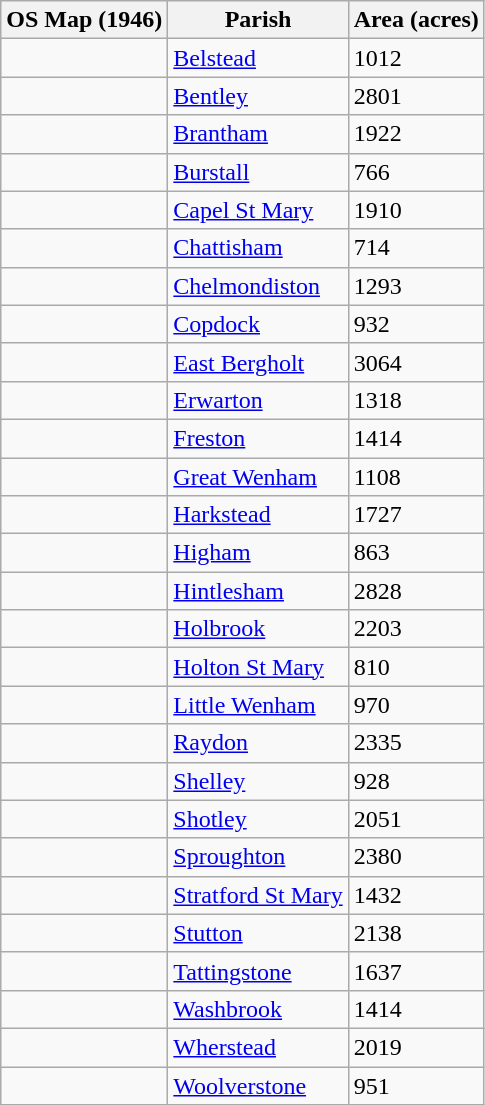<table class="sortable wikitable vatop" style=" margin-right:2em;">
<tr>
<th class="unsortable">OS Map (1946)</th>
<th>Parish</th>
<th>Area (acres)</th>
</tr>
<tr>
<td></td>
<td><a href='#'>Belstead</a></td>
<td>1012</td>
</tr>
<tr>
<td></td>
<td><a href='#'>Bentley</a></td>
<td>2801</td>
</tr>
<tr>
<td></td>
<td><a href='#'>Brantham</a></td>
<td>1922</td>
</tr>
<tr>
<td></td>
<td><a href='#'>Burstall</a></td>
<td>766</td>
</tr>
<tr>
<td></td>
<td><a href='#'>Capel St Mary</a></td>
<td>1910</td>
</tr>
<tr>
<td></td>
<td><a href='#'>Chattisham</a></td>
<td>714</td>
</tr>
<tr>
<td></td>
<td><a href='#'>Chelmondiston</a></td>
<td>1293</td>
</tr>
<tr>
<td></td>
<td><a href='#'>Copdock</a></td>
<td>932</td>
</tr>
<tr>
<td></td>
<td><a href='#'>East Bergholt</a></td>
<td>3064</td>
</tr>
<tr>
<td></td>
<td><a href='#'>Erwarton</a></td>
<td>1318</td>
</tr>
<tr>
<td></td>
<td><a href='#'>Freston</a></td>
<td>1414</td>
</tr>
<tr>
<td></td>
<td><a href='#'>Great Wenham</a></td>
<td>1108</td>
</tr>
<tr>
<td></td>
<td><a href='#'>Harkstead</a></td>
<td>1727</td>
</tr>
<tr>
<td></td>
<td><a href='#'>Higham</a></td>
<td>863</td>
</tr>
<tr>
<td></td>
<td><a href='#'>Hintlesham</a></td>
<td>2828</td>
</tr>
<tr>
<td></td>
<td><a href='#'>Holbrook</a></td>
<td>2203</td>
</tr>
<tr>
<td></td>
<td><a href='#'>Holton St Mary</a></td>
<td>810</td>
</tr>
<tr>
<td></td>
<td><a href='#'>Little Wenham</a></td>
<td>970</td>
</tr>
<tr>
<td></td>
<td><a href='#'>Raydon</a></td>
<td>2335</td>
</tr>
<tr>
<td></td>
<td><a href='#'>Shelley</a></td>
<td>928</td>
</tr>
<tr>
<td></td>
<td><a href='#'>Shotley</a></td>
<td>2051</td>
</tr>
<tr>
<td></td>
<td><a href='#'>Sproughton</a></td>
<td>2380</td>
</tr>
<tr>
<td></td>
<td><a href='#'>Stratford St Mary</a></td>
<td>1432</td>
</tr>
<tr>
<td></td>
<td><a href='#'>Stutton</a></td>
<td>2138</td>
</tr>
<tr>
<td></td>
<td><a href='#'>Tattingstone</a></td>
<td>1637</td>
</tr>
<tr>
<td></td>
<td><a href='#'>Washbrook</a></td>
<td>1414</td>
</tr>
<tr>
<td></td>
<td><a href='#'>Wherstead</a></td>
<td>2019</td>
</tr>
<tr>
<td></td>
<td><a href='#'>Woolverstone</a></td>
<td>951</td>
</tr>
</table>
